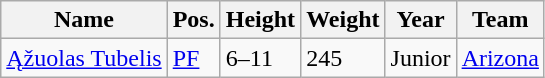<table class="wikitable sortable" border="1">
<tr>
<th>Name</th>
<th>Pos.</th>
<th>Height</th>
<th>Weight</th>
<th>Year</th>
<th>Team</th>
</tr>
<tr>
<td><a href='#'>Ąžuolas Tubelis</a></td>
<td><a href='#'>PF</a></td>
<td>6–11</td>
<td>245</td>
<td>Junior</td>
<td><a href='#'>Arizona</a></td>
</tr>
</table>
